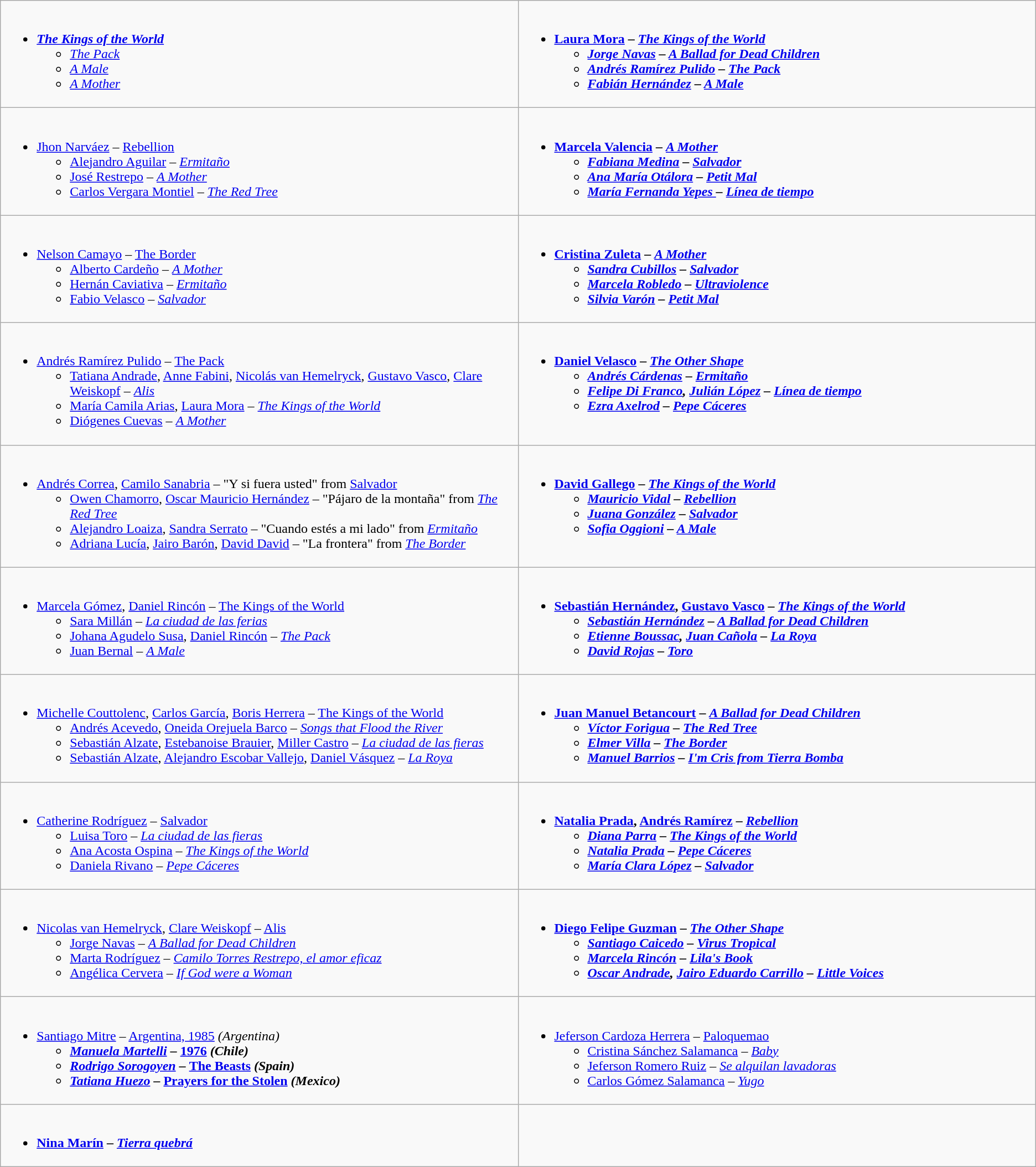<table class=wikitable>
<tr>
<td valign="top" width="50%"><br><ul><li><strong><em><a href='#'>The Kings of the World</a></em></strong><ul><li><em><a href='#'>The Pack</a></em></li><li><em><a href='#'>A Male</a></em></li><li><em><a href='#'>A Mother</a></em></li></ul></li></ul></td>
<td valign="top" width="50%"><br><ul><li><strong><a href='#'>Laura Mora</a> – <em><a href='#'>The Kings of the World</a><strong><em><ul><li><a href='#'>Jorge Navas</a> – </em><a href='#'>A Ballad for Dead Children</a><em></li><li><a href='#'>Andrés Ramírez Pulido</a> – </em><a href='#'>The Pack</a><em></li><li><a href='#'>Fabián Hernández</a> – </em><a href='#'>A Male</a><em></li></ul></li></ul></td>
</tr>
<tr>
<td valign="top" width="50%"><br><ul><li></strong><a href='#'>Jhon Narváez</a> – </em><a href='#'>Rebellion</a></em></strong><ul><li><a href='#'>Alejandro Aguilar</a> – <em><a href='#'>Ermitaño</a></em></li><li><a href='#'>José Restrepo</a> – <em><a href='#'>A Mother</a></em></li><li><a href='#'>Carlos Vergara Montiel</a> – <em><a href='#'>The Red Tree</a></em></li></ul></li></ul></td>
<td valign="top" width="50%"><br><ul><li><strong><a href='#'>Marcela Valencia</a> – <em><a href='#'>A Mother</a><strong><em><ul><li><a href='#'>Fabiana Medina</a> – </em><a href='#'>Salvador</a><em></li><li><a href='#'>Ana María Otálora</a> – </em><a href='#'>Petit Mal</a><em></li><li><a href='#'>María Fernanda Yepes </a> – </em><a href='#'>Línea de tiempo</a><em></li></ul></li></ul></td>
</tr>
<tr>
<td valign="top" width="50%"><br><ul><li></strong><a href='#'>Nelson Camayo</a> – </em><a href='#'>The Border</a></em></strong><ul><li><a href='#'>Alberto Cardeño</a> – <em><a href='#'>A Mother</a></em></li><li><a href='#'>Hernán Caviativa</a> – <em><a href='#'>Ermitaño</a></em></li><li><a href='#'>Fabio Velasco</a> – <a href='#'><em>Salvador</em></a></li></ul></li></ul></td>
<td valign="top" width="50%"><br><ul><li><strong><a href='#'>Cristina Zuleta</a> – <em><a href='#'>A Mother</a><strong><em><ul><li><a href='#'>Sandra Cubillos</a> – </em><a href='#'>Salvador</a><em></li><li><a href='#'>Marcela Robledo</a> – </em><a href='#'>Ultraviolence</a><em></li><li><a href='#'>Silvia Varón</a> – </em><a href='#'>Petit Mal</a><em></li></ul></li></ul></td>
</tr>
<tr>
<td valign="top" width="50%"><br><ul><li></strong><a href='#'>Andrés Ramírez Pulido</a> – </em><a href='#'>The Pack</a></em></strong><ul><li><a href='#'>Tatiana Andrade</a>, <a href='#'>Anne Fabini</a>, <a href='#'>Nicolás van Hemelryck</a>, <a href='#'>Gustavo Vasco</a>, <a href='#'>Clare Weiskopf</a> – <em><a href='#'>Alis</a></em></li><li><a href='#'>María Camila Arias</a>, <a href='#'>Laura Mora</a> – <em><a href='#'>The Kings of the World</a></em></li><li><a href='#'>Diógenes Cuevas</a> – <em><a href='#'>A Mother</a></em></li></ul></li></ul></td>
<td valign="top" width="50%"><br><ul><li><strong><a href='#'>Daniel Velasco</a> – <em><a href='#'>The Other Shape</a><strong><em><ul><li><a href='#'>Andrés Cárdenas</a> – </em><a href='#'>Ermitaño</a><em></li><li><a href='#'>Felipe Di Franco</a>, <a href='#'>Julián López</a> – </em><a href='#'>Línea de tiempo</a><em></li><li><a href='#'>Ezra Axelrod</a> – </em><a href='#'>Pepe Cáceres</a><em></li></ul></li></ul></td>
</tr>
<tr>
<td valign="top" width="50%"><br><ul><li></strong><a href='#'>Andrés Correa</a>, <a href='#'>Camilo Sanabria</a> – "Y si fuera usted" from </em><a href='#'>Salvador</a></em></strong><ul><li><a href='#'>Owen Chamorro</a>, <a href='#'>Oscar Mauricio Hernández</a> – "Pájaro de la montaña" from <em><a href='#'>The Red Tree</a></em></li><li><a href='#'>Alejandro Loaiza</a>, <a href='#'>Sandra Serrato</a> – "Cuando estés a mi lado" from <em><a href='#'>Ermitaño</a></em></li><li><a href='#'>Adriana Lucía</a>, <a href='#'>Jairo Barón</a>, <a href='#'>David David</a> – "La frontera" from <em><a href='#'>The Border</a></em></li></ul></li></ul></td>
<td valign="top" width="50%"><br><ul><li><strong><a href='#'>David Gallego</a> – <em><a href='#'>The Kings of the World</a><strong><em><ul><li><a href='#'>Mauricio Vidal</a> – </em><a href='#'>Rebellion</a><em></li><li><a href='#'>Juana González</a> – </em><a href='#'>Salvador</a><em></li><li><a href='#'>Sofia Oggioni</a> – </em><a href='#'>A Male</a><em></li></ul></li></ul></td>
</tr>
<tr>
<td valign="top" width="50%"><br><ul><li></strong><a href='#'>Marcela Gómez</a>, <a href='#'>Daniel Rincón</a> – </em><a href='#'>The Kings of the World</a></em></strong><ul><li><a href='#'>Sara Millán</a> – <em><a href='#'>La ciudad de las ferias</a></em></li><li><a href='#'>Johana Agudelo Susa</a>, <a href='#'>Daniel Rincón</a> – <em><a href='#'>The Pack</a></em></li><li><a href='#'>Juan Bernal</a> – <em><a href='#'>A Male</a></em></li></ul></li></ul></td>
<td valign="top" width="50%"><br><ul><li><strong><a href='#'>Sebastián Hernández</a>, <a href='#'>Gustavo Vasco</a> – <em><a href='#'>The Kings of the World</a><strong><em><ul><li><a href='#'>Sebastián Hernández</a> – </em><a href='#'>A Ballad for Dead Children</a><em></li><li><a href='#'>Etienne Boussac</a>, <a href='#'>Juan Cañola</a> – </em><a href='#'>La Roya</a><em></li><li><a href='#'>David Rojas</a> – </em><a href='#'>Toro</a><em></li></ul></li></ul></td>
</tr>
<tr>
<td valign="top" width="50%"><br><ul><li></strong><a href='#'>Michelle Couttolenc</a>, <a href='#'>Carlos García</a>, <a href='#'>Boris Herrera</a> – </em><a href='#'>The Kings of the World</a></em></strong><ul><li><a href='#'>Andrés Acevedo</a>, <a href='#'>Oneida Orejuela Barco</a> – <em><a href='#'>Songs that Flood the River</a></em></li><li><a href='#'>Sebastián Alzate</a>, <a href='#'>Estebanoise Brauier</a>, <a href='#'>Miller Castro</a> – <em><a href='#'>La ciudad de las fieras</a></em></li><li><a href='#'>Sebastián Alzate</a>, <a href='#'>Alejandro Escobar Vallejo</a>, <a href='#'>Daniel Vásquez</a> – <em><a href='#'>La Roya</a></em></li></ul></li></ul></td>
<td valign="top" width="50%"><br><ul><li><strong><a href='#'>Juan Manuel Betancourt</a> – <em><a href='#'>A Ballad for Dead Children</a><strong><em><ul><li><a href='#'>Víctor Forigua</a> – </em><a href='#'>The Red Tree</a><em></li><li><a href='#'>Elmer Villa</a> – </em><a href='#'>The Border</a><em></li><li><a href='#'>Manuel Barrios</a> – </em><a href='#'>I'm Cris from Tierra Bomba</a><em></li></ul></li></ul></td>
</tr>
<tr>
<td valign="top" width="50%"><br><ul><li></strong><a href='#'>Catherine Rodríguez</a> – </em><a href='#'>Salvador</a></em></strong><ul><li><a href='#'>Luisa Toro</a> – <em><a href='#'>La ciudad de las fieras</a></em></li><li><a href='#'>Ana Acosta Ospina</a> – <em><a href='#'>The Kings of the World</a></em></li><li><a href='#'>Daniela Rivano</a> – <em><a href='#'>Pepe Cáceres</a></em></li></ul></li></ul></td>
<td valign="top" width="50%"><br><ul><li><strong><a href='#'>Natalia Prada</a>, <a href='#'>Andrés Ramírez</a> – <em><a href='#'>Rebellion</a><strong><em><ul><li><a href='#'>Diana Parra</a> – </em><a href='#'>The Kings of the World</a><em></li><li><a href='#'>Natalia Prada</a> – </em><a href='#'>Pepe Cáceres</a><em></li><li><a href='#'>María Clara López</a> – </em><a href='#'>Salvador</a><em></li></ul></li></ul></td>
</tr>
<tr>
<td valign="top" width="50%"><br><ul><li></strong><a href='#'>Nicolas van Hemelryck</a>, <a href='#'>Clare Weiskopf</a> – </em><a href='#'>Alis</a></em></strong><ul><li><a href='#'>Jorge Navas</a> – <em><a href='#'>A Ballad for Dead Children</a></em></li><li><a href='#'>Marta Rodríguez</a> – <em><a href='#'>Camilo Torres Restrepo, el amor eficaz</a></em></li><li><a href='#'>Angélica Cervera</a> – <em><a href='#'>If God were a Woman</a></em></li></ul></li></ul></td>
<td valign="top" width="50%"><br><ul><li><strong><a href='#'>Diego Felipe Guzman</a> – <em><a href='#'>The Other Shape</a><strong><em><ul><li><a href='#'>Santiago Caicedo</a> – </em><a href='#'>Virus Tropical</a><em></li><li><a href='#'>Marcela Rincón</a> – </em><a href='#'>Lila's Book</a><em></li><li><a href='#'>Oscar Andrade</a>, <a href='#'>Jairo Eduardo Carrillo</a> – </em><a href='#'>Little Voices</a><em></li></ul></li></ul></td>
</tr>
<tr>
<td valign="top" width="50%"><br><ul><li></strong><a href='#'>Santiago Mitre</a> – </em><a href='#'>Argentina, 1985</a><em> (Argentina)<strong><ul><li><a href='#'>Manuela Martelli</a> – </em><a href='#'>1976</a><em> (Chile)</li><li><a href='#'>Rodrigo Sorogoyen</a> – </em><a href='#'>The Beasts</a><em> (Spain)</li><li><a href='#'>Tatiana Huezo</a> – </em><a href='#'>Prayers for the Stolen</a><em> (Mexico)</li></ul></li></ul></td>
<td valign="top" width="50%"><br><ul><li></strong><a href='#'>Jeferson Cardoza Herrera</a> – </em><a href='#'>Paloquemao</a></em></strong><ul><li><a href='#'>Cristina Sánchez Salamanca</a> – <em><a href='#'>Baby</a></em></li><li><a href='#'>Jeferson Romero Ruiz</a> – <em><a href='#'>Se alquilan lavadoras</a></em></li><li><a href='#'>Carlos Gómez Salamanca</a> – <em><a href='#'>Yugo</a></em></li></ul></li></ul></td>
</tr>
<tr>
<td valign="top" width="50%"><br><ul><li><strong><a href='#'>Nina Marín</a> – <em><a href='#'>Tierra quebrá</a><strong><em></li></ul></td>
</tr>
</table>
